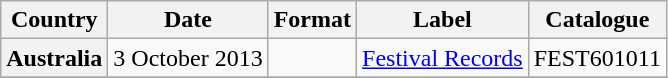<table class="wikitable plainrowheaders">
<tr>
<th scope="col">Country</th>
<th scope="col">Date</th>
<th scope="col">Format</th>
<th scope="col">Label</th>
<th scope="col">Catalogue</th>
</tr>
<tr>
<th scope="row">Australia</th>
<td>3 October 2013 </td>
<td></td>
<td><a href='#'>Festival Records</a></td>
<td>FEST601011</td>
</tr>
<tr>
</tr>
</table>
